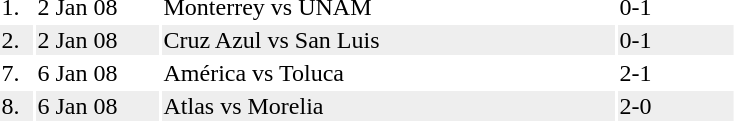<table>
<tr>
<td width="20">1.</td>
<td width="80">2 Jan 08</td>
<td width="300">Monterrey vs UNAM</td>
<td width="75">0-1</td>
</tr>
<tr bgcolor=#eeeeee>
<td>2.</td>
<td>2 Jan 08</td>
<td>Cruz Azul vs San Luis</td>
<td>0-1</td>
</tr>
<tr>
<td width="20">7.</td>
<td width="80">6 Jan 08</td>
<td width="300">América vs Toluca</td>
<td>2-1</td>
</tr>
<tr bgcolor=#eeeeee>
<td>8.</td>
<td>6 Jan 08</td>
<td>Atlas vs Morelia</td>
<td>2-0</td>
</tr>
</table>
